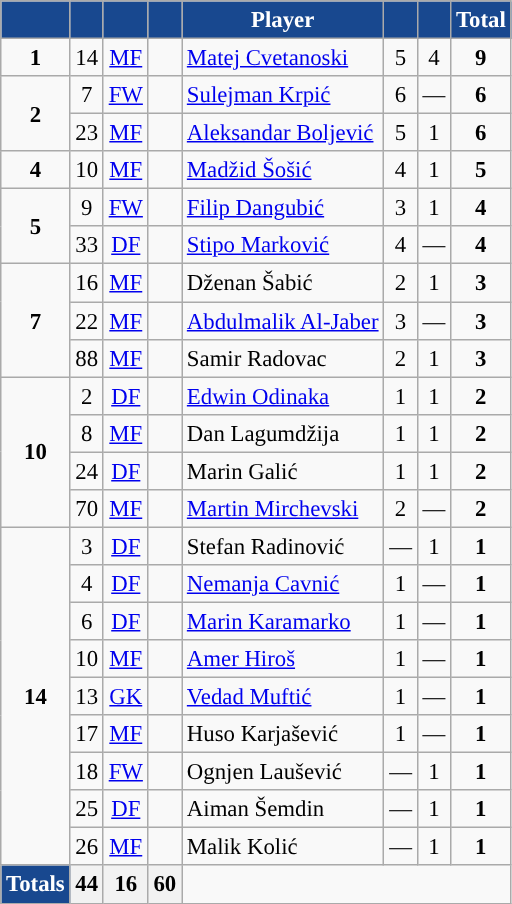<table class="wikitable sortable" style="font-size: 95%; text-align: center;">
<tr>
<th style="background:#18488f; color:#FFFFFF; "></th>
<th style="background:#18488f; color:#FFFFFF; "></th>
<th style="background:#18488f; color:#FFFFFF; "></th>
<th style="background:#18488f; color:#FFFFFF; "></th>
<th style="background:#18488f; color:#FFFFFF; ">Player</th>
<th style="background:#18488f; color:#FFFFFF; "></th>
<th style="background:#18488f; color:#FFFFFF; "></th>
<th style="background:#18488f; color:#FFFFFF; ">Total</th>
</tr>
<tr>
<td><strong>1</strong></td>
<td>14</td>
<td><a href='#'>MF</a></td>
<td></td>
<td align=left><a href='#'>Matej Cvetanoski</a></td>
<td>5</td>
<td>4</td>
<td><strong>9</strong></td>
</tr>
<tr>
<td rowspan="2"><strong>2</strong></td>
<td>7</td>
<td><a href='#'>FW</a></td>
<td></td>
<td align=left><a href='#'>Sulejman Krpić</a></td>
<td>6</td>
<td>—</td>
<td><strong>6</strong></td>
</tr>
<tr>
<td>23</td>
<td><a href='#'>MF</a></td>
<td></td>
<td align=left><a href='#'>Aleksandar Boljević</a></td>
<td>5</td>
<td>1</td>
<td><strong>6</strong></td>
</tr>
<tr>
<td><strong>4</strong></td>
<td>10</td>
<td><a href='#'>MF</a></td>
<td></td>
<td align=left><a href='#'>Madžid Šošić</a></td>
<td>4</td>
<td>1</td>
<td><strong>5</strong></td>
</tr>
<tr>
<td rowspan="2"><strong>5</strong></td>
<td>9</td>
<td><a href='#'>FW</a></td>
<td></td>
<td align=left><a href='#'>Filip Dangubić</a></td>
<td>3</td>
<td>1</td>
<td><strong>4</strong></td>
</tr>
<tr>
<td>33</td>
<td><a href='#'>DF</a></td>
<td></td>
<td align=left><a href='#'>Stipo Marković</a></td>
<td>4</td>
<td>—</td>
<td><strong>4</strong></td>
</tr>
<tr>
<td rowspan="3"><strong>7</strong></td>
<td>16</td>
<td><a href='#'>MF</a></td>
<td></td>
<td align=left>Dženan Šabić</td>
<td>2</td>
<td>1</td>
<td><strong>3</strong></td>
</tr>
<tr>
<td>22</td>
<td><a href='#'>MF</a></td>
<td></td>
<td align=left><a href='#'>Abdulmalik Al-Jaber</a></td>
<td>3</td>
<td>—</td>
<td><strong>3</strong></td>
</tr>
<tr>
<td>88</td>
<td><a href='#'>MF</a></td>
<td></td>
<td align=left>Samir Radovac</td>
<td>2</td>
<td>1</td>
<td><strong>3</strong></td>
</tr>
<tr>
<td rowspan="4"><strong>10</strong></td>
<td>2</td>
<td><a href='#'>DF</a></td>
<td></td>
<td align=left><a href='#'>Edwin Odinaka</a></td>
<td>1</td>
<td>1</td>
<td><strong>2</strong></td>
</tr>
<tr>
<td>8</td>
<td><a href='#'>MF</a></td>
<td></td>
<td align=left>Dan Lagumdžija</td>
<td>1</td>
<td>1</td>
<td><strong>2</strong></td>
</tr>
<tr>
<td>24</td>
<td><a href='#'>DF</a></td>
<td></td>
<td align=left>Marin Galić</td>
<td>1</td>
<td>1</td>
<td><strong>2</strong></td>
</tr>
<tr>
<td>70</td>
<td><a href='#'>MF</a></td>
<td></td>
<td align=left><a href='#'>Martin Mirchevski</a></td>
<td>2</td>
<td>—</td>
<td><strong>2</strong></td>
</tr>
<tr>
<td rowspan="9"><strong>14</strong></td>
<td>3</td>
<td><a href='#'>DF</a></td>
<td></td>
<td align=left>Stefan Radinović</td>
<td>—</td>
<td>1</td>
<td><strong>1</strong></td>
</tr>
<tr>
<td>4</td>
<td><a href='#'>DF</a></td>
<td></td>
<td align=left><a href='#'>Nemanja Cavnić</a></td>
<td>1</td>
<td>—</td>
<td><strong>1</strong></td>
</tr>
<tr>
<td>6</td>
<td><a href='#'>DF</a></td>
<td></td>
<td align=left><a href='#'>Marin Karamarko</a></td>
<td>1</td>
<td>—</td>
<td><strong>1</strong></td>
</tr>
<tr>
<td>10</td>
<td><a href='#'>MF</a></td>
<td></td>
<td align=left><a href='#'>Amer Hiroš</a></td>
<td>1</td>
<td>—</td>
<td><strong>1</strong></td>
</tr>
<tr>
<td>13</td>
<td><a href='#'>GK</a></td>
<td></td>
<td align=left><a href='#'>Vedad Muftić</a></td>
<td>1</td>
<td>—</td>
<td><strong>1</strong></td>
</tr>
<tr>
<td>17</td>
<td><a href='#'>MF</a></td>
<td></td>
<td align=left>Huso Karjašević</td>
<td>1</td>
<td>—</td>
<td><strong>1</strong></td>
</tr>
<tr>
<td>18</td>
<td><a href='#'>FW</a></td>
<td></td>
<td align=left>Ognjen Laušević</td>
<td>—</td>
<td>1</td>
<td><strong>1</strong></td>
</tr>
<tr>
<td>25</td>
<td><a href='#'>DF</a></td>
<td></td>
<td align=left>Aiman Šemdin</td>
<td>—</td>
<td>1</td>
<td><strong>1</strong></td>
</tr>
<tr>
<td>26</td>
<td><a href='#'>MF</a></td>
<td></td>
<td align=left>Malik Kolić</td>
<td>—</td>
<td>1</td>
<td><strong>1</strong></td>
</tr>
<tr>
<th style="background:#18488f; color:#FFFFFF; "><strong>Totals</strong></th>
<th>44 </th>
<th>16 </th>
<th>60 </th>
</tr>
</table>
